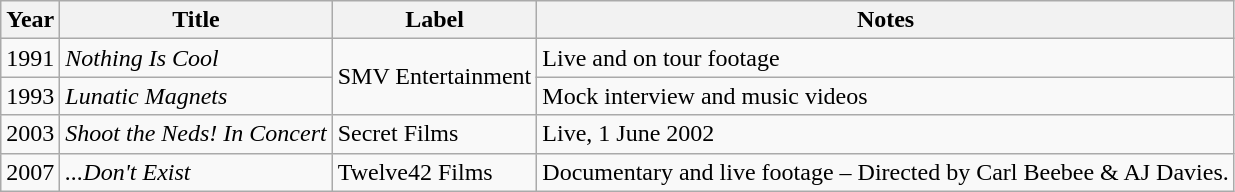<table class="wikitable">
<tr>
<th>Year</th>
<th>Title</th>
<th>Label</th>
<th>Notes</th>
</tr>
<tr>
<td>1991</td>
<td><em>Nothing Is Cool</em></td>
<td rowspan="2">SMV Entertainment</td>
<td>Live and on tour footage</td>
</tr>
<tr>
<td>1993</td>
<td><em>Lunatic Magnets</em></td>
<td>Mock interview and music videos</td>
</tr>
<tr>
<td>2003</td>
<td><em>Shoot the Neds! In Concert</em></td>
<td>Secret Films</td>
<td>Live, 1 June 2002</td>
</tr>
<tr>
<td>2007</td>
<td><em>...Don't Exist</em></td>
<td>Twelve42 Films</td>
<td>Documentary and live footage – Directed by Carl Beebee & AJ Davies.</td>
</tr>
</table>
